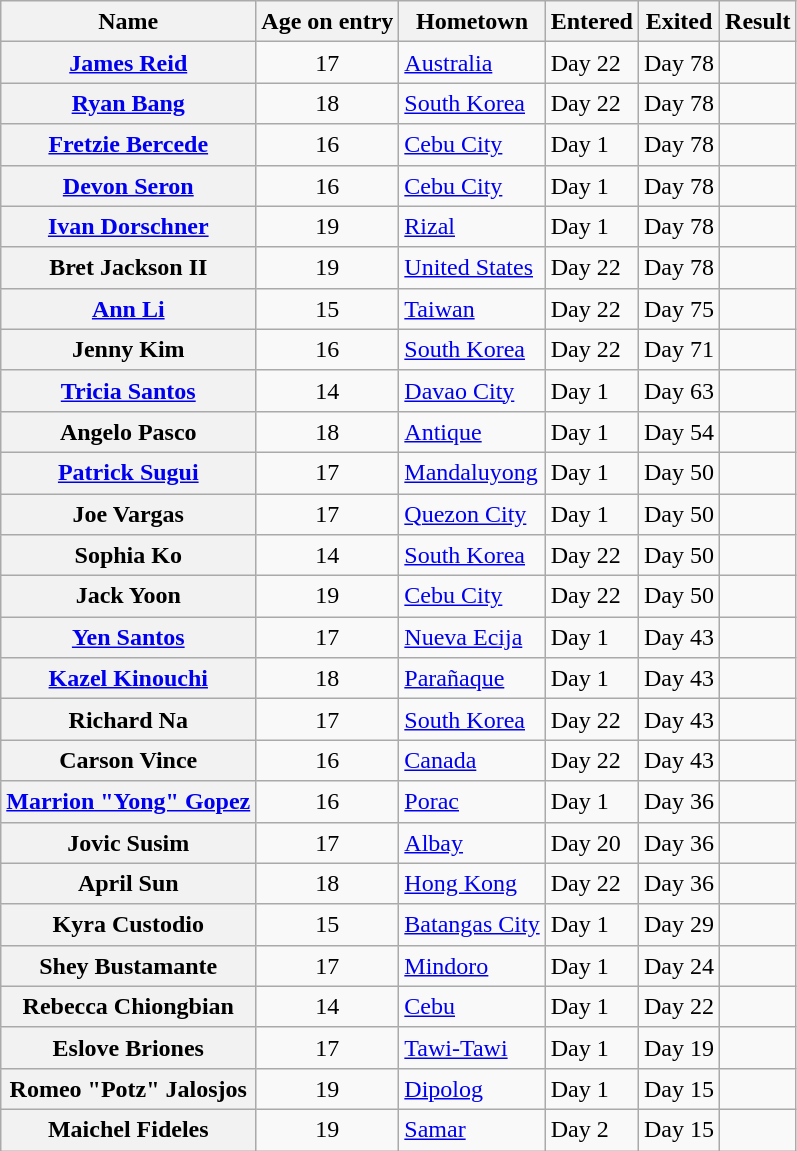<table class="wikitable sortable" style="font-size:100%; line-height:20px;">
<tr>
<th>Name</th>
<th>Age on entry</th>
<th>Hometown</th>
<th>Entered</th>
<th>Exited</th>
<th>Result</th>
</tr>
<tr>
<th><a href='#'>James Reid</a></th>
<td align="center">17</td>
<td><a href='#'>Australia</a></td>
<td>Day 22</td>
<td>Day 78</td>
<td></td>
</tr>
<tr>
<th><a href='#'>Ryan Bang</a></th>
<td align="center">18</td>
<td><a href='#'>South Korea</a></td>
<td>Day 22</td>
<td>Day 78</td>
<td></td>
</tr>
<tr>
<th><a href='#'>Fretzie Bercede</a></th>
<td align="center">16</td>
<td><a href='#'>Cebu City</a></td>
<td>Day 1</td>
<td>Day 78</td>
<td></td>
</tr>
<tr>
<th><a href='#'>Devon Seron</a></th>
<td align="center">16</td>
<td><a href='#'>Cebu City</a></td>
<td>Day 1</td>
<td>Day 78</td>
<td></td>
</tr>
<tr>
<th><a href='#'>Ivan Dorschner</a></th>
<td align="center">19</td>
<td><a href='#'>Rizal</a></td>
<td>Day 1</td>
<td>Day 78</td>
<td></td>
</tr>
<tr>
<th>Bret Jackson II</th>
<td align="center">19</td>
<td><a href='#'>United States</a></td>
<td>Day 22</td>
<td>Day 78</td>
<td></td>
</tr>
<tr>
<th><a href='#'>Ann Li</a></th>
<td align="center">15</td>
<td><a href='#'>Taiwan</a></td>
<td>Day 22</td>
<td>Day 75</td>
<td></td>
</tr>
<tr>
<th>Jenny Kim</th>
<td align="center">16</td>
<td><a href='#'>South Korea</a></td>
<td>Day 22</td>
<td>Day 71</td>
<td></td>
</tr>
<tr>
<th><a href='#'>Tricia Santos</a></th>
<td align="center">14</td>
<td><a href='#'>Davao City</a></td>
<td>Day 1</td>
<td>Day 63</td>
<td></td>
</tr>
<tr>
<th>Angelo Pasco</th>
<td align="center">18</td>
<td><a href='#'>Antique</a></td>
<td>Day 1</td>
<td>Day 54</td>
<td></td>
</tr>
<tr>
<th><a href='#'>Patrick Sugui</a></th>
<td align="center">17</td>
<td><a href='#'>Mandaluyong</a></td>
<td>Day 1</td>
<td>Day 50</td>
<td></td>
</tr>
<tr>
<th>Joe Vargas</th>
<td align="center">17</td>
<td><a href='#'>Quezon City</a></td>
<td>Day 1</td>
<td>Day 50</td>
<td></td>
</tr>
<tr>
<th>Sophia Ko</th>
<td align="center">14</td>
<td><a href='#'>South Korea</a></td>
<td>Day 22</td>
<td>Day 50</td>
<td></td>
</tr>
<tr>
<th>Jack Yoon</th>
<td align="center">19</td>
<td><a href='#'>Cebu City</a></td>
<td>Day 22</td>
<td>Day 50</td>
<td></td>
</tr>
<tr>
<th><a href='#'>Yen Santos</a></th>
<td align="center">17</td>
<td><a href='#'>Nueva Ecija</a></td>
<td>Day 1</td>
<td>Day 43</td>
<td></td>
</tr>
<tr>
<th><a href='#'>Kazel Kinouchi</a></th>
<td align="center">18</td>
<td><a href='#'>Parañaque</a></td>
<td>Day 1</td>
<td>Day 43</td>
<td></td>
</tr>
<tr>
<th>Richard Na</th>
<td align="center">17</td>
<td><a href='#'>South Korea</a></td>
<td>Day 22</td>
<td>Day 43</td>
<td></td>
</tr>
<tr>
<th>Carson Vince</th>
<td align="center">16</td>
<td><a href='#'>Canada</a></td>
<td>Day 22</td>
<td>Day 43</td>
<td></td>
</tr>
<tr>
<th><a href='#'>Marrion "Yong" Gopez</a></th>
<td align="center">16</td>
<td><a href='#'>Porac</a></td>
<td>Day 1</td>
<td>Day 36</td>
<td></td>
</tr>
<tr>
<th>Jovic Susim</th>
<td align="center">17</td>
<td><a href='#'>Albay</a></td>
<td>Day 20</td>
<td>Day 36</td>
<td></td>
</tr>
<tr>
<th>April Sun</th>
<td align="center">18</td>
<td><a href='#'>Hong Kong</a></td>
<td>Day 22</td>
<td>Day 36</td>
<td></td>
</tr>
<tr>
<th>Kyra Custodio</th>
<td align="center">15</td>
<td><a href='#'>Batangas City</a></td>
<td>Day 1</td>
<td>Day 29</td>
<td></td>
</tr>
<tr>
<th>Shey Bustamante</th>
<td align="center">17</td>
<td><a href='#'>Mindoro</a></td>
<td>Day 1</td>
<td>Day 24</td>
<td></td>
</tr>
<tr>
<th>Rebecca Chiongbian</th>
<td align="center">14</td>
<td><a href='#'>Cebu</a></td>
<td>Day 1</td>
<td>Day 22</td>
<td></td>
</tr>
<tr>
<th>Eslove Briones</th>
<td align="center">17</td>
<td><a href='#'>Tawi-Tawi</a></td>
<td>Day 1</td>
<td>Day 19</td>
<td></td>
</tr>
<tr>
<th>Romeo "Potz" Jalosjos</th>
<td align="center">19</td>
<td><a href='#'>Dipolog</a></td>
<td>Day 1</td>
<td>Day 15</td>
<td></td>
</tr>
<tr>
<th>Maichel Fideles</th>
<td align="center">19</td>
<td><a href='#'>Samar</a></td>
<td>Day 2</td>
<td>Day 15</td>
<td></td>
</tr>
</table>
